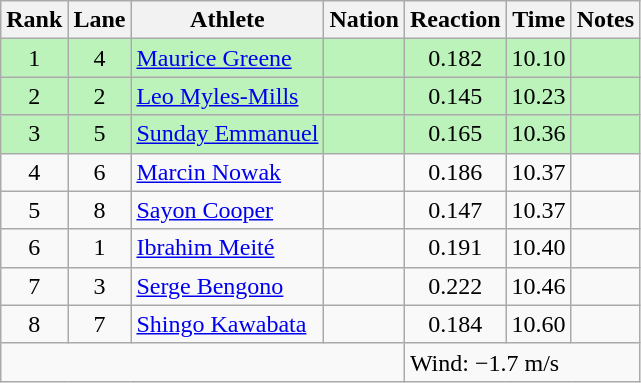<table class="wikitable sortable" style="text-align:center">
<tr>
<th>Rank</th>
<th>Lane</th>
<th>Athlete</th>
<th>Nation</th>
<th>Reaction</th>
<th>Time</th>
<th>Notes</th>
</tr>
<tr bgcolor=bbf3bb>
<td>1</td>
<td>4</td>
<td align="left"><a href='#'>Maurice Greene</a></td>
<td align="left"></td>
<td align="center">0.182</td>
<td>10.10</td>
<td></td>
</tr>
<tr bgcolor=bbf3bb>
<td>2</td>
<td>2</td>
<td align="left"><a href='#'>Leo Myles-Mills</a></td>
<td align="left"></td>
<td align="center">0.145</td>
<td>10.23</td>
<td></td>
</tr>
<tr bgcolor=bbf3bb>
<td>3</td>
<td>5</td>
<td align="left"><a href='#'>Sunday Emmanuel</a></td>
<td align="left"></td>
<td align="center">0.165</td>
<td>10.36</td>
<td></td>
</tr>
<tr>
<td>4</td>
<td>6</td>
<td align="left"><a href='#'>Marcin Nowak</a></td>
<td align="left"></td>
<td align="center">0.186</td>
<td>10.37</td>
<td></td>
</tr>
<tr>
<td>5</td>
<td>8</td>
<td align="left"><a href='#'>Sayon Cooper</a></td>
<td align="left"></td>
<td align="center">0.147</td>
<td>10.37</td>
<td></td>
</tr>
<tr>
<td>6</td>
<td>1</td>
<td align="left"><a href='#'>Ibrahim Meité</a></td>
<td align="left"></td>
<td align="center">0.191</td>
<td>10.40</td>
<td></td>
</tr>
<tr>
<td>7</td>
<td>3</td>
<td align="left"><a href='#'>Serge Bengono</a></td>
<td align="left"></td>
<td align="center">0.222</td>
<td>10.46</td>
<td></td>
</tr>
<tr>
<td>8</td>
<td>7</td>
<td align="left"><a href='#'>Shingo Kawabata</a></td>
<td align="left"></td>
<td align="center">0.184</td>
<td>10.60</td>
<td></td>
</tr>
<tr class="sortbottom">
<td colspan=4></td>
<td colspan="3" style="text-align:left;">Wind: −1.7 m/s</td>
</tr>
</table>
